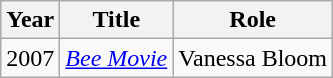<table class="wikitable sortable">
<tr>
<th>Year</th>
<th>Title</th>
<th>Role</th>
</tr>
<tr>
<td>2007</td>
<td><em><a href='#'>Bee Movie</a></em></td>
<td>Vanessa Bloom</td>
</tr>
</table>
